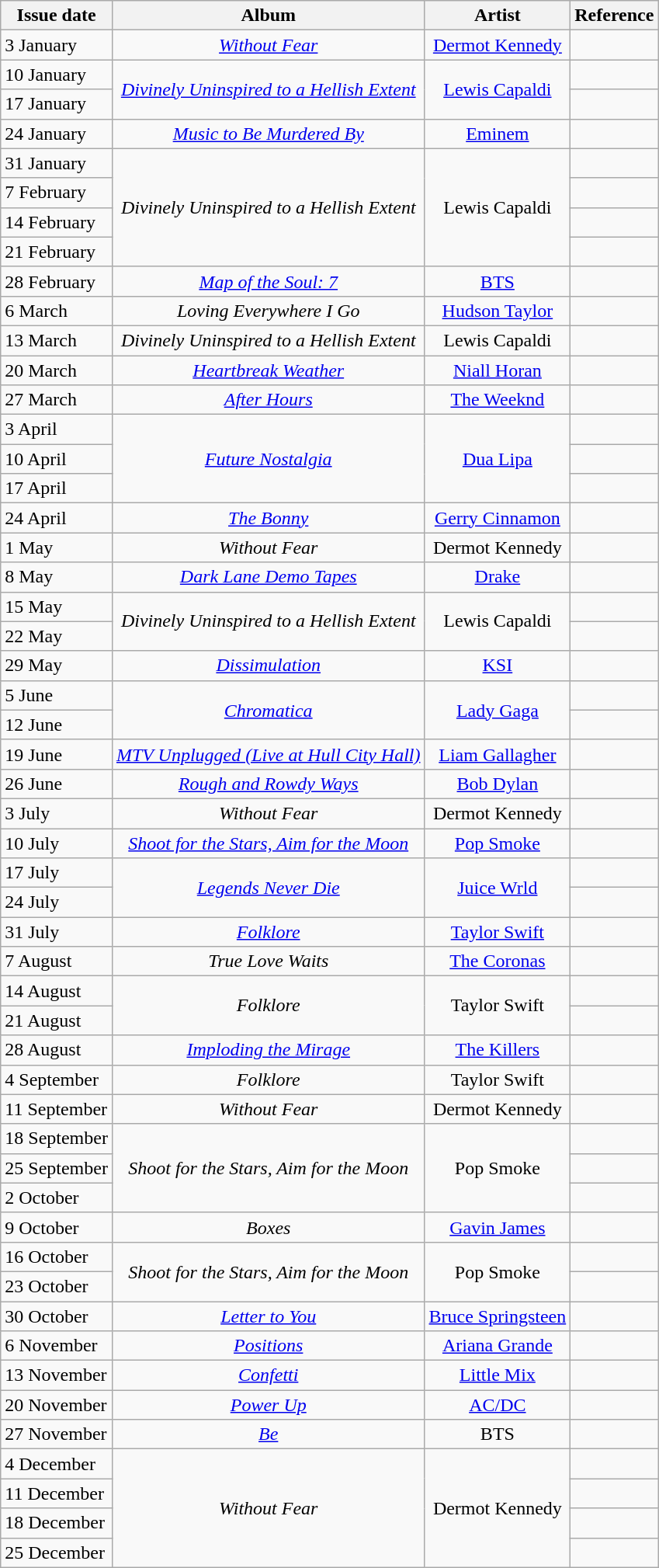<table class="wikitable">
<tr>
<th>Issue date</th>
<th>Album</th>
<th>Artist</th>
<th>Reference</th>
</tr>
<tr>
<td>3 January</td>
<td align="center"><em><a href='#'>Without Fear</a></em></td>
<td align="center"><a href='#'>Dermot Kennedy</a></td>
<td align="center"></td>
</tr>
<tr>
<td>10 January</td>
<td align="center" rowspan="2"><em><a href='#'>Divinely Uninspired to a Hellish Extent</a></em></td>
<td align="center" rowspan="2"><a href='#'>Lewis Capaldi</a></td>
<td align="center"></td>
</tr>
<tr>
<td>17 January</td>
<td align="center"></td>
</tr>
<tr>
<td>24 January</td>
<td align="center"><em><a href='#'>Music to Be Murdered By</a></em></td>
<td align="center"><a href='#'>Eminem</a></td>
<td align="center"></td>
</tr>
<tr>
<td>31 January</td>
<td align="center" rowspan="4"><em>Divinely Uninspired to a Hellish Extent</em></td>
<td align="center" rowspan="4">Lewis Capaldi</td>
<td align="center"></td>
</tr>
<tr>
<td>7 February</td>
<td align="center"></td>
</tr>
<tr>
<td>14 February</td>
<td align="center"></td>
</tr>
<tr>
<td>21 February</td>
<td align="center"></td>
</tr>
<tr>
<td>28 February</td>
<td align="center"><em><a href='#'>Map of the Soul: 7</a></em></td>
<td align="center"><a href='#'>BTS</a></td>
<td align="center"></td>
</tr>
<tr>
<td>6 March</td>
<td align="center"><em>Loving Everywhere I Go</em></td>
<td align="center"><a href='#'>Hudson Taylor</a></td>
<td align="center"></td>
</tr>
<tr>
<td>13 March</td>
<td align="center"><em>Divinely Uninspired to a Hellish Extent</em></td>
<td align="center">Lewis Capaldi</td>
<td align="center"></td>
</tr>
<tr>
<td>20 March</td>
<td align="center"><em><a href='#'>Heartbreak Weather</a></em></td>
<td align="center"><a href='#'>Niall Horan</a></td>
<td align="center"></td>
</tr>
<tr>
<td>27 March</td>
<td align="center"><em><a href='#'>After Hours</a></em></td>
<td align="center"><a href='#'>The Weeknd</a></td>
<td align="center"></td>
</tr>
<tr>
<td>3 April</td>
<td align="center" rowspan="3"><em><a href='#'>Future Nostalgia</a></em></td>
<td align="center" rowspan="3"><a href='#'>Dua Lipa</a></td>
<td align="center"></td>
</tr>
<tr>
<td>10 April</td>
<td align="center"></td>
</tr>
<tr>
<td>17 April</td>
<td align="center"></td>
</tr>
<tr>
<td>24 April</td>
<td align="center"><em><a href='#'>The Bonny</a></em></td>
<td align="center"><a href='#'>Gerry Cinnamon</a></td>
<td align="center"></td>
</tr>
<tr>
<td>1 May</td>
<td align="center"><em>Without Fear</em></td>
<td align="center">Dermot Kennedy</td>
<td align="center"></td>
</tr>
<tr>
<td>8 May</td>
<td align="center"><em><a href='#'>Dark Lane Demo Tapes</a></em></td>
<td align="center"><a href='#'>Drake</a></td>
<td align="center"></td>
</tr>
<tr>
<td>15 May</td>
<td align="center" rowspan="2"><em>Divinely Uninspired to a Hellish Extent</em></td>
<td align="center" rowspan="2">Lewis Capaldi</td>
<td align="center"></td>
</tr>
<tr>
<td>22 May</td>
<td align="center"></td>
</tr>
<tr>
<td>29 May</td>
<td align="center"><em><a href='#'>Dissimulation</a></em></td>
<td align="center"><a href='#'>KSI</a></td>
<td align="center"></td>
</tr>
<tr>
<td>5 June</td>
<td align="center" rowspan="2"><em><a href='#'>Chromatica</a></em></td>
<td align="center" rowspan="2"><a href='#'>Lady Gaga</a></td>
<td align="center"></td>
</tr>
<tr>
<td>12 June</td>
<td align="center"></td>
</tr>
<tr>
<td>19 June</td>
<td align="center"><em><a href='#'>MTV Unplugged (Live at Hull City Hall)</a></em></td>
<td align="center"><a href='#'>Liam Gallagher</a></td>
<td align="center"></td>
</tr>
<tr>
<td>26 June</td>
<td align="center"><em><a href='#'>Rough and Rowdy Ways</a></em></td>
<td align="center"><a href='#'>Bob Dylan</a></td>
<td align="center"></td>
</tr>
<tr>
<td>3 July</td>
<td align="center"><em>Without Fear</em></td>
<td align="center">Dermot Kennedy</td>
<td align="center"></td>
</tr>
<tr>
<td>10 July</td>
<td align="center"><em><a href='#'>Shoot for the Stars, Aim for the Moon</a></em></td>
<td align="center"><a href='#'>Pop Smoke</a></td>
<td align="center"></td>
</tr>
<tr>
<td>17 July</td>
<td align="center" rowspan="2"><em><a href='#'>Legends Never Die</a></em></td>
<td align="center" rowspan="2"><a href='#'>Juice Wrld</a></td>
<td align="center"></td>
</tr>
<tr>
<td>24 July</td>
<td align="center"></td>
</tr>
<tr>
<td>31 July</td>
<td align="center"><em><a href='#'>Folklore</a></em></td>
<td align="center"><a href='#'>Taylor Swift</a></td>
<td align="center"></td>
</tr>
<tr>
<td>7 August</td>
<td align="center"><em>True Love Waits</em></td>
<td align="center"><a href='#'>The Coronas</a></td>
<td align="center"></td>
</tr>
<tr>
<td>14 August</td>
<td align="center" rowspan="2"><em>Folklore</em></td>
<td align="center" rowspan="2">Taylor Swift</td>
<td align="center"></td>
</tr>
<tr>
<td>21 August</td>
<td align="center"></td>
</tr>
<tr>
<td>28 August</td>
<td align="center"><em><a href='#'>Imploding the Mirage</a></em></td>
<td align="center"><a href='#'>The Killers</a></td>
<td align="center"></td>
</tr>
<tr>
<td>4 September</td>
<td align="center"><em>Folklore</em></td>
<td align="center">Taylor Swift</td>
<td align="center"></td>
</tr>
<tr>
<td>11 September</td>
<td align="center"><em>Without Fear</em></td>
<td align="center">Dermot Kennedy</td>
<td align="center"></td>
</tr>
<tr>
<td>18 September</td>
<td align="center" rowspan="3"><em>Shoot for the Stars, Aim for the Moon</em></td>
<td align="center" rowspan="3">Pop Smoke</td>
<td align="center"></td>
</tr>
<tr>
<td>25 September</td>
<td align="center"></td>
</tr>
<tr>
<td>2 October</td>
<td align="center"></td>
</tr>
<tr>
<td>9 October</td>
<td align="center"><em>Boxes</em></td>
<td align="center"><a href='#'>Gavin James</a></td>
<td align="center"></td>
</tr>
<tr>
<td>16 October</td>
<td align="center" rowspan="2"><em>Shoot for the Stars, Aim for the Moon</em></td>
<td align="center" rowspan="2">Pop Smoke</td>
<td align="center"></td>
</tr>
<tr>
<td>23 October</td>
<td align="center"></td>
</tr>
<tr>
<td>30 October</td>
<td align="center"><em><a href='#'>Letter to You</a></em></td>
<td align="center"><a href='#'>Bruce Springsteen</a></td>
<td align="center"></td>
</tr>
<tr>
<td>6 November</td>
<td align="center"><em><a href='#'>Positions</a></em></td>
<td align="center"><a href='#'>Ariana Grande</a></td>
<td align="center"></td>
</tr>
<tr>
<td>13 November</td>
<td align="center"><em><a href='#'>Confetti</a></em></td>
<td align="center"><a href='#'>Little Mix</a></td>
<td align="center"></td>
</tr>
<tr>
<td>20 November</td>
<td align="center"><em><a href='#'>Power Up</a></em></td>
<td align="center"><a href='#'>AC/DC</a></td>
<td align="center"></td>
</tr>
<tr>
<td>27 November</td>
<td align="center"><em><a href='#'>Be</a></em></td>
<td align="center">BTS</td>
<td align="center"></td>
</tr>
<tr>
<td>4 December</td>
<td align="center" rowspan=4><em>Without Fear</em></td>
<td align="center" rowspan=4>Dermot Kennedy</td>
<td align="center"></td>
</tr>
<tr>
<td>11 December</td>
<td align="center"></td>
</tr>
<tr>
<td>18 December</td>
<td align="center"></td>
</tr>
<tr>
<td>25 December</td>
<td align="center"></td>
</tr>
</table>
